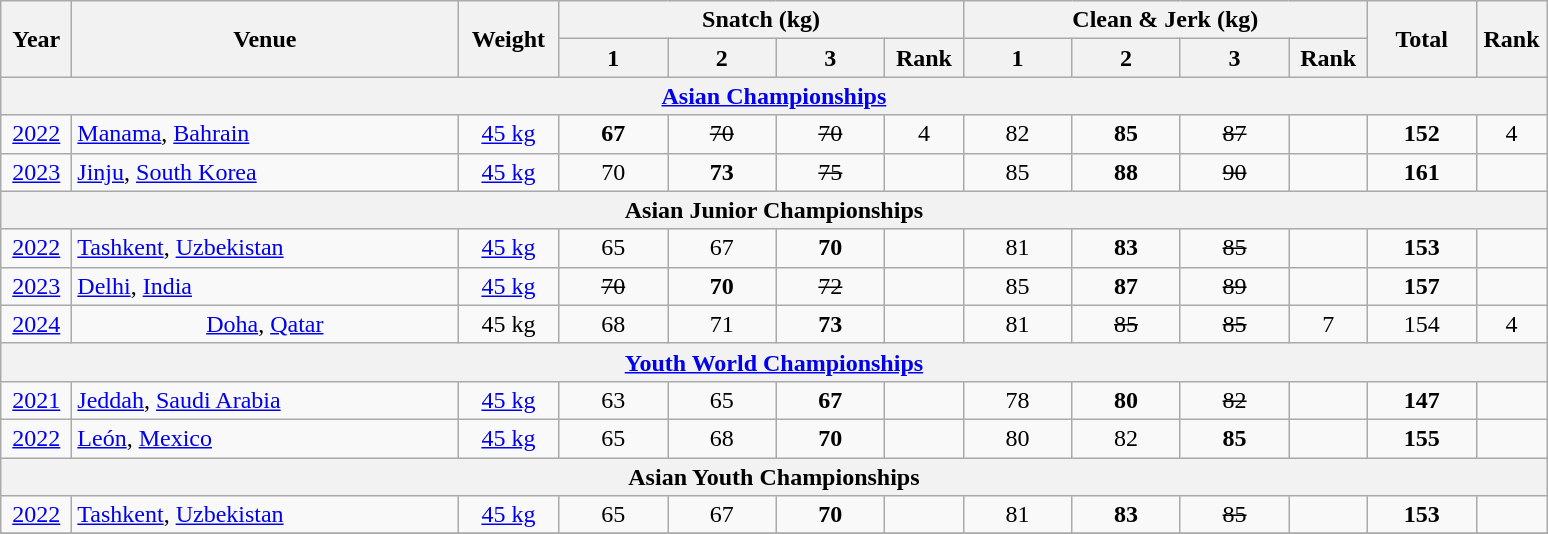<table class = "wikitable" style="text-align:center;">
<tr>
<th rowspan=2 width=40>Year</th>
<th rowspan=2 width=250>Venue</th>
<th rowspan=2 width=60>Weight</th>
<th colspan=4>Snatch (kg)</th>
<th colspan=4>Clean & Jerk (kg)</th>
<th rowspan=2 width=65>Total</th>
<th rowspan=2 width=40>Rank</th>
</tr>
<tr>
<th width=65>1</th>
<th width=65>2</th>
<th width=65>3</th>
<th width=45>Rank</th>
<th width=65>1</th>
<th width=65>2</th>
<th width=65>3</th>
<th width=45>Rank</th>
</tr>
<tr>
<th colspan=13><a href='#'>Asian Championships</a></th>
</tr>
<tr>
<td><a href='#'>2022</a></td>
<td align=left> <a href='#'>Manama</a>, <a href='#'>Bahrain</a></td>
<td><a href='#'>45 kg</a></td>
<td><strong>67</strong></td>
<td><s>70</s></td>
<td><s>70</s></td>
<td>4</td>
<td>82</td>
<td><strong>85</strong></td>
<td><s>87</s></td>
<td></td>
<td><strong>152</strong></td>
<td>4</td>
</tr>
<tr>
<td><a href='#'>2023</a></td>
<td align=left> <a href='#'>Jinju</a>, <a href='#'>South Korea</a></td>
<td><a href='#'>45 kg</a></td>
<td>70</td>
<td><strong>73</strong></td>
<td><s>75</s></td>
<td></td>
<td>85</td>
<td><strong>88</strong></td>
<td><s>90</s></td>
<td></td>
<td><strong>161</strong></td>
<td></td>
</tr>
<tr>
<th colspan=13>Asian Junior Championships</th>
</tr>
<tr>
<td><a href='#'>2022</a></td>
<td align=left> <a href='#'>Tashkent</a>, <a href='#'>Uzbekistan</a></td>
<td><a href='#'>45 kg</a></td>
<td>65</td>
<td>67</td>
<td><strong>70</strong></td>
<td></td>
<td>81</td>
<td><strong>83</strong></td>
<td><s>85</s></td>
<td></td>
<td><strong>153</strong></td>
<td></td>
</tr>
<tr>
<td><a href='#'>2023</a></td>
<td align=left> <a href='#'>Delhi</a>, <a href='#'>India</a></td>
<td><a href='#'>45 kg</a></td>
<td><s>70</s></td>
<td><strong>70</strong></td>
<td><s>72</s></td>
<td></td>
<td>85</td>
<td><strong>87</strong></td>
<td><s>89</s></td>
<td></td>
<td><strong>157</strong></td>
<td></td>
</tr>
<tr>
<td><a href='#'>2024</a></td>
<td> <a href='#'>Doha</a>, <a href='#'>Qatar</a></td>
<td>45 kg</td>
<td>68</td>
<td>71</td>
<td><strong>73</strong></td>
<td></td>
<td>81</td>
<td><s>85</s></td>
<td><s>85</s></td>
<td>7</td>
<td>154</td>
<td>4</td>
</tr>
<tr>
<th colspan=13><a href='#'>Youth World Championships</a></th>
</tr>
<tr>
<td><a href='#'>2021</a></td>
<td align=left> <a href='#'>Jeddah</a>, <a href='#'>Saudi Arabia</a></td>
<td><a href='#'>45 kg</a></td>
<td>63</td>
<td>65</td>
<td><strong>67</strong></td>
<td></td>
<td>78</td>
<td><strong>80</strong></td>
<td><s>82</s></td>
<td></td>
<td><strong>147</strong></td>
<td></td>
</tr>
<tr>
<td><a href='#'>2022</a></td>
<td align=left> <a href='#'>León</a>, <a href='#'>Mexico</a></td>
<td><a href='#'>45 kg</a></td>
<td>65</td>
<td>68</td>
<td><strong>70</strong></td>
<td></td>
<td>80</td>
<td>82</td>
<td><strong>85</strong></td>
<td></td>
<td><strong>155</strong></td>
<td></td>
</tr>
<tr>
<th colspan=13>Asian Youth Championships</th>
</tr>
<tr>
<td><a href='#'>2022</a></td>
<td align=left> <a href='#'>Tashkent</a>, <a href='#'>Uzbekistan</a></td>
<td><a href='#'>45 kg</a></td>
<td>65</td>
<td>67</td>
<td><strong>70</strong></td>
<td></td>
<td>81</td>
<td><strong>83</strong></td>
<td><s>85</s></td>
<td></td>
<td><strong>153</strong></td>
<td></td>
</tr>
<tr>
</tr>
</table>
